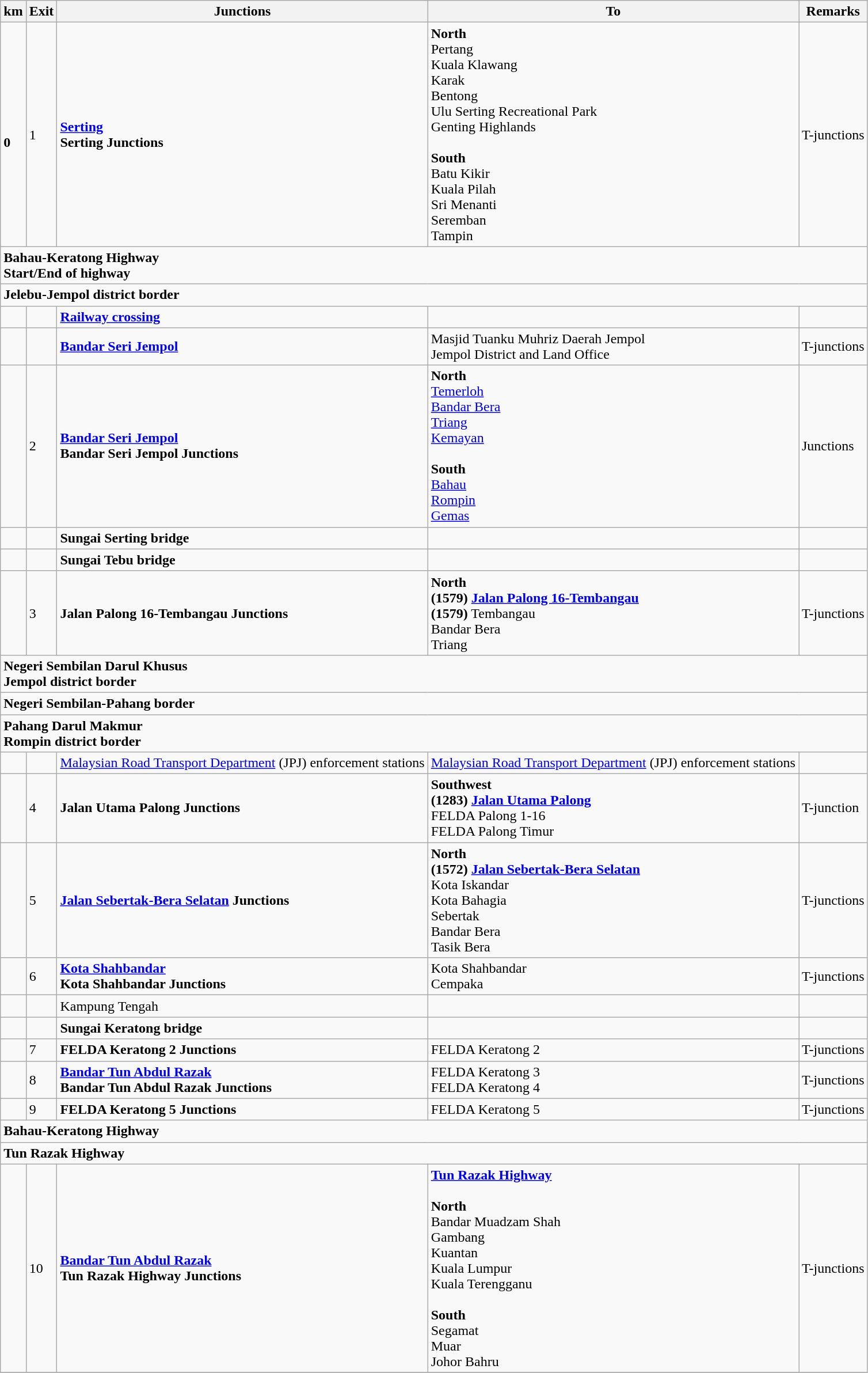<table class="wikitable">
<tr>
<th>km</th>
<th>Exit</th>
<th>Junctions</th>
<th>To</th>
<th>Remarks</th>
</tr>
<tr>
<td><br><strong>0</strong></td>
<td>1</td>
<td><strong><a href='#'>Serting</a></strong><br><strong>Serting Junctions</strong></td>
<td><strong>North</strong><br> Pertang<br> Kuala Klawang<br> Karak<br> Bentong<br> Ulu Serting Recreational Park <br> Genting Highlands<br><br><strong>South</strong><br> Batu Kikir<br> Kuala Pilah<br> Sri Menanti<br> Seremban<br> Tampin</td>
<td>T-junctions</td>
</tr>
<tr>
<td style="width:600px" colspan="6" style="text-align:center; background:blue;"><strong><span> Bahau-Keratong Highway<br>Start/End of highway</span></strong></td>
</tr>
<tr>
<td style="width:600px" colspan="6" style="text-align:center; background:blue;"><strong><span>Jelebu-Jempol district border</span></strong></td>
</tr>
<tr>
<td></td>
<td></td>
<td><strong><a href='#'>Railway crossing</a></strong></td>
<td></td>
<td></td>
</tr>
<tr>
<td></td>
<td></td>
<td><strong><a href='#'>Bandar Seri Jempol</a></strong></td>
<td>Masjid Tuanku Muhriz Daerah Jempol<br>Jempol District and Land Office</td>
<td>T-junctions</td>
</tr>
<tr>
<td></td>
<td>2</td>
<td><strong><a href='#'>Bandar Seri Jempol</a></strong><br><strong>Bandar Seri Jempol Junctions</strong></td>
<td><strong>North</strong><br> <a href='#'>Temerloh</a><br> <a href='#'>Bandar Bera</a><br> <a href='#'>Triang</a><br> <a href='#'>Kemayan</a><br><br><strong>South</strong><br> <a href='#'>Bahau</a><br> <a href='#'>Rompin</a><br> <a href='#'>Gemas</a></td>
<td>Junctions</td>
</tr>
<tr>
<td></td>
<td></td>
<td><strong>Sungai Serting bridge</strong></td>
<td></td>
<td></td>
</tr>
<tr>
<td></td>
<td></td>
<td><strong>Sungai Tebu bridge</strong></td>
<td></td>
<td></td>
</tr>
<tr>
<td></td>
<td>3</td>
<td><strong>Jalan Palong 16-Tembangau Junctions</strong></td>
<td><strong>North</strong><br> <strong>(1579)</strong> <strong><a href='#'>Jalan Palong 16-Tembangau</a></strong><br> <strong>(1579)</strong> Tembangau<br> Bandar Bera<br> Triang</td>
<td>T-junctions</td>
</tr>
<tr>
<td style="width:600px" colspan="6" style="text-align:center; background:blue;"><strong><span>Negeri Sembilan Darul Khusus<br>Jempol district border</span></strong></td>
</tr>
<tr>
<td style="width:600px" colspan="6" style="text-align:center; background:yellow;"><strong><span>Negeri Sembilan-Pahang border</span></strong></td>
</tr>
<tr>
<td style="width:600px" colspan="6" style="text-align:center; background:blue;"><strong><span>Pahang Darul Makmur<br>Rompin district border</span></strong></td>
</tr>
<tr>
<td></td>
<td></td>
<td> <a href='#'>Malaysian Road Transport Department</a> (JPJ) enforcement stations</td>
<td> <a href='#'>Malaysian Road Transport Department</a> (JPJ) enforcement stations</td>
<td></td>
</tr>
<tr>
<td></td>
<td>4</td>
<td><strong>Jalan Utama Palong Junctions</strong></td>
<td><strong>Southwest</strong><br> <strong>(1283)</strong> <strong><a href='#'>Jalan Utama Palong</a></strong><br>FELDA Palong 1-16<br>FELDA Palong Timur</td>
<td>T-junction</td>
</tr>
<tr>
<td></td>
<td>5</td>
<td><strong><a href='#'>Jalan Sebertak-Bera Selatan</a> Junctions</strong></td>
<td><strong>North</strong><br> <strong>(1572)</strong> <strong><a href='#'>Jalan Sebertak-Bera Selatan</a></strong><br>Kota Iskandar<br>Kota Bahagia<br>Sebertak<br>Bandar Bera<br>Tasik Bera </td>
<td>T-junctions</td>
</tr>
<tr>
<td></td>
<td>6</td>
<td><strong><a href='#'>Kota Shahbandar</a></strong><br><strong>Kota Shahbandar Junctions</strong></td>
<td>Kota Shahbandar<br>Cempaka</td>
<td>T-junctions</td>
</tr>
<tr>
<td></td>
<td></td>
<td>Kampung Tengah</td>
<td></td>
<td></td>
</tr>
<tr>
<td></td>
<td></td>
<td><strong>Sungai Keratong bridge</strong></td>
<td></td>
<td></td>
</tr>
<tr>
<td></td>
<td>7</td>
<td><strong>FELDA Keratong 2 Junctions</strong></td>
<td>FELDA Keratong 2</td>
<td>T-junctions</td>
</tr>
<tr>
<td></td>
<td>8</td>
<td><strong><a href='#'>Bandar Tun Abdul Razak</a></strong><br><strong>Bandar Tun Abdul Razak Junctions</strong></td>
<td>FELDA Keratong 3<br>FELDA Keratong 4</td>
<td>T-junctions</td>
</tr>
<tr>
<td></td>
<td>9</td>
<td><strong>FELDA Keratong 5 Junctions</strong></td>
<td>FELDA Keratong 5</td>
<td>T-junctions</td>
</tr>
<tr>
<td style="width:600px" colspan="6" style="text-align:center; background:blue;"><strong><span> Bahau-Keratong Highway</span></strong></td>
</tr>
<tr>
<td style="width:600px" colspan="6" style="text-align:center; background:blue;"><strong><span>  Tun Razak Highway</span></strong></td>
</tr>
<tr>
<td></td>
<td>10</td>
<td><strong><a href='#'>Bandar Tun Abdul Razak</a></strong><br><strong>Tun Razak Highway Junctions</strong></td>
<td>  <strong><a href='#'>Tun Razak Highway</a></strong><br><br><strong>North</strong><br>  Bandar Muadzam Shah<br>  Gambang<br> Kuantan<br>  Kuala Lumpur<br> Kuala Terengganu<br><br><strong>South</strong><br>  Segamat<br> Muar<br>   Johor Bahru</td>
<td>T-junctions</td>
</tr>
<tr>
</tr>
</table>
